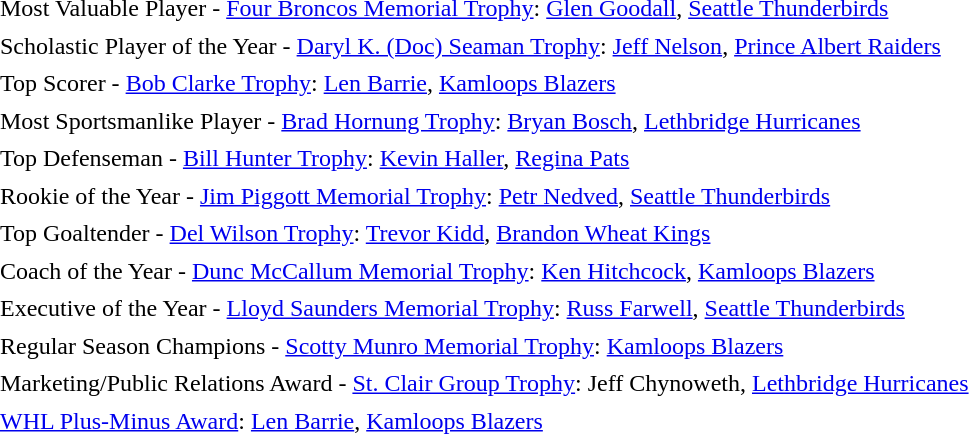<table cellpadding="3" cellspacing="1">
<tr>
<td>Most Valuable Player - <a href='#'>Four Broncos Memorial Trophy</a>: <a href='#'>Glen Goodall</a>, <a href='#'>Seattle Thunderbirds</a></td>
</tr>
<tr>
<td>Scholastic Player of the Year - <a href='#'>Daryl K. (Doc) Seaman Trophy</a>: <a href='#'>Jeff Nelson</a>, <a href='#'>Prince Albert Raiders</a></td>
</tr>
<tr>
<td>Top Scorer - <a href='#'>Bob Clarke Trophy</a>: <a href='#'>Len Barrie</a>, <a href='#'>Kamloops Blazers</a></td>
</tr>
<tr>
<td>Most Sportsmanlike Player - <a href='#'>Brad Hornung Trophy</a>: <a href='#'>Bryan Bosch</a>, <a href='#'>Lethbridge Hurricanes</a></td>
</tr>
<tr>
<td>Top Defenseman - <a href='#'>Bill Hunter Trophy</a>: <a href='#'>Kevin Haller</a>, <a href='#'>Regina Pats</a></td>
</tr>
<tr>
<td>Rookie of the Year - <a href='#'>Jim Piggott Memorial Trophy</a>: <a href='#'>Petr Nedved</a>, <a href='#'>Seattle Thunderbirds</a></td>
</tr>
<tr>
<td>Top Goaltender - <a href='#'>Del Wilson Trophy</a>: <a href='#'>Trevor Kidd</a>, <a href='#'>Brandon Wheat Kings</a></td>
</tr>
<tr>
<td>Coach of the Year - <a href='#'>Dunc McCallum Memorial Trophy</a>: <a href='#'>Ken Hitchcock</a>, <a href='#'>Kamloops Blazers</a></td>
</tr>
<tr>
<td>Executive of the Year - <a href='#'>Lloyd Saunders Memorial Trophy</a>: <a href='#'>Russ Farwell</a>, <a href='#'>Seattle Thunderbirds</a></td>
</tr>
<tr>
<td>Regular Season Champions - <a href='#'>Scotty Munro Memorial Trophy</a>: <a href='#'>Kamloops Blazers</a></td>
</tr>
<tr>
<td>Marketing/Public Relations Award - <a href='#'>St. Clair Group Trophy</a>: Jeff Chynoweth, <a href='#'>Lethbridge Hurricanes</a></td>
</tr>
<tr>
<td><a href='#'>WHL Plus-Minus Award</a>: <a href='#'>Len Barrie</a>, <a href='#'>Kamloops Blazers</a></td>
</tr>
</table>
